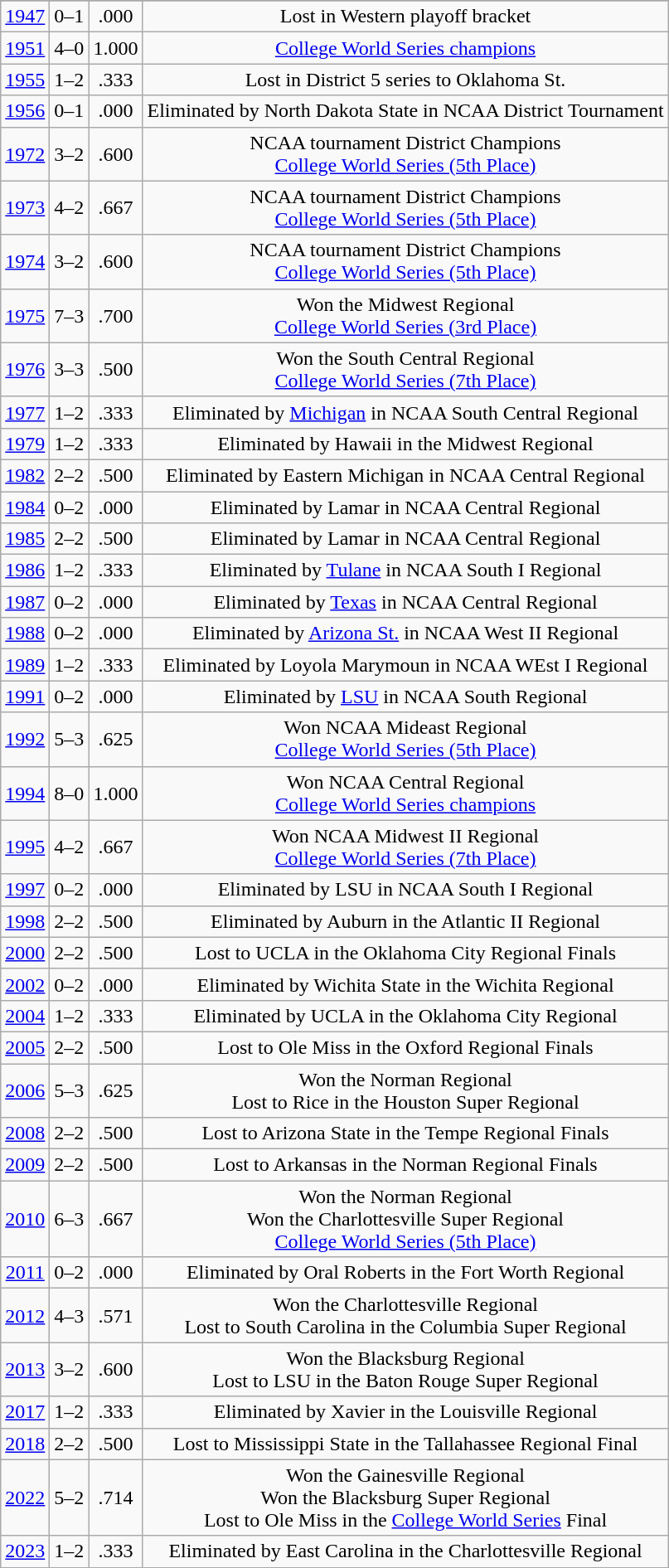<table class="wikitable sortable" style="text-align:center;">
<tr>
</tr>
<tr>
<td><a href='#'>1947</a></td>
<td>0–1</td>
<td>.000</td>
<td>Lost in Western playoff bracket</td>
</tr>
<tr>
<td><a href='#'>1951</a></td>
<td>4–0</td>
<td>1.000</td>
<td><a href='#'>College World Series champions</a></td>
</tr>
<tr>
<td><a href='#'>1955</a></td>
<td>1–2</td>
<td>.333</td>
<td>Lost in District 5 series to Oklahoma St.</td>
</tr>
<tr>
<td><a href='#'>1956</a></td>
<td>0–1</td>
<td>.000</td>
<td>Eliminated by North Dakota State in NCAA District Tournament</td>
</tr>
<tr>
<td><a href='#'>1972</a></td>
<td>3–2</td>
<td>.600</td>
<td>NCAA tournament District Champions<br><a href='#'>College World Series (5th Place)</a></td>
</tr>
<tr>
<td><a href='#'>1973</a></td>
<td>4–2</td>
<td>.667</td>
<td>NCAA tournament District Champions<br><a href='#'>College World Series (5th Place)</a></td>
</tr>
<tr>
<td><a href='#'>1974</a></td>
<td>3–2</td>
<td>.600</td>
<td>NCAA tournament District Champions<br><a href='#'>College World Series (5th Place)</a></td>
</tr>
<tr>
<td><a href='#'>1975</a></td>
<td>7–3</td>
<td>.700</td>
<td>Won the Midwest Regional<br> <a href='#'>College World Series (3rd Place)</a></td>
</tr>
<tr>
<td><a href='#'>1976</a></td>
<td>3–3</td>
<td>.500</td>
<td>Won the South Central Regional<br> <a href='#'>College World Series (7th Place)</a></td>
</tr>
<tr>
<td><a href='#'>1977</a></td>
<td>1–2</td>
<td>.333</td>
<td>Eliminated by <a href='#'>Michigan</a> in NCAA South Central Regional</td>
</tr>
<tr>
<td><a href='#'>1979</a></td>
<td>1–2</td>
<td>.333</td>
<td>Eliminated by Hawaii in the Midwest Regional</td>
</tr>
<tr>
<td><a href='#'>1982</a></td>
<td>2–2</td>
<td>.500</td>
<td>Eliminated by Eastern Michigan in NCAA Central Regional</td>
</tr>
<tr>
<td><a href='#'>1984</a></td>
<td>0–2</td>
<td>.000</td>
<td>Eliminated by Lamar in NCAA Central Regional</td>
</tr>
<tr>
<td><a href='#'>1985</a></td>
<td>2–2</td>
<td>.500</td>
<td>Eliminated by Lamar in NCAA Central Regional</td>
</tr>
<tr>
<td><a href='#'>1986</a></td>
<td>1–2</td>
<td>.333</td>
<td>Eliminated by <a href='#'>Tulane</a> in NCAA South I Regional</td>
</tr>
<tr>
<td><a href='#'>1987</a></td>
<td>0–2</td>
<td>.000</td>
<td>Eliminated by <a href='#'>Texas</a> in NCAA Central Regional</td>
</tr>
<tr>
<td><a href='#'>1988</a></td>
<td>0–2</td>
<td>.000</td>
<td>Eliminated by <a href='#'>Arizona St.</a> in NCAA West II Regional</td>
</tr>
<tr>
<td><a href='#'>1989</a></td>
<td>1–2</td>
<td>.333</td>
<td>Eliminated by Loyola Marymoun in NCAA WEst I Regional</td>
</tr>
<tr>
<td><a href='#'>1991</a></td>
<td>0–2</td>
<td>.000</td>
<td>Eliminated by <a href='#'>LSU</a> in NCAA South Regional</td>
</tr>
<tr>
<td><a href='#'>1992</a></td>
<td>5–3</td>
<td>.625</td>
<td>Won NCAA Mideast Regional<br><a href='#'>College World Series (5th Place)</a></td>
</tr>
<tr>
<td><a href='#'>1994</a></td>
<td>8–0</td>
<td>1.000</td>
<td>Won NCAA Central Regional <br><a href='#'>College World Series champions</a></td>
</tr>
<tr>
<td><a href='#'>1995</a></td>
<td>4–2</td>
<td>.667</td>
<td>Won NCAA Midwest II Regional <br> <a href='#'>College World Series (7th Place)</a></td>
</tr>
<tr>
<td><a href='#'>1997</a></td>
<td>0–2</td>
<td>.000</td>
<td>Eliminated by LSU in NCAA South I Regional</td>
</tr>
<tr>
<td><a href='#'>1998</a></td>
<td>2–2</td>
<td>.500</td>
<td>Eliminated by Auburn in the Atlantic II Regional</td>
</tr>
<tr>
<td><a href='#'>2000</a></td>
<td>2–2</td>
<td>.500</td>
<td>Lost to UCLA in the Oklahoma City Regional Finals</td>
</tr>
<tr>
<td><a href='#'>2002</a></td>
<td>0–2</td>
<td>.000</td>
<td>Eliminated by Wichita State in the Wichita Regional</td>
</tr>
<tr>
<td><a href='#'>2004</a></td>
<td>1–2</td>
<td>.333</td>
<td>Eliminated by UCLA in the Oklahoma City Regional</td>
</tr>
<tr>
<td><a href='#'>2005</a></td>
<td>2–2</td>
<td>.500</td>
<td>Lost to Ole Miss in the Oxford Regional Finals</td>
</tr>
<tr>
<td><a href='#'>2006</a></td>
<td>5–3</td>
<td>.625</td>
<td>Won the Norman Regional<br> Lost to Rice in the Houston Super Regional</td>
</tr>
<tr>
<td><a href='#'>2008</a></td>
<td>2–2</td>
<td>.500</td>
<td>Lost to Arizona State in the Tempe Regional Finals</td>
</tr>
<tr>
<td><a href='#'>2009</a></td>
<td>2–2</td>
<td>.500</td>
<td>Lost to Arkansas in the Norman Regional Finals</td>
</tr>
<tr>
<td><a href='#'>2010</a></td>
<td>6–3</td>
<td>.667</td>
<td>Won the Norman Regional<br>Won the Charlottesville Super Regional<br><a href='#'>College World Series (5th Place)</a></td>
</tr>
<tr>
<td><a href='#'>2011</a></td>
<td>0–2</td>
<td>.000</td>
<td>Eliminated by Oral Roberts in the Fort Worth Regional</td>
</tr>
<tr>
<td><a href='#'>2012</a></td>
<td>4–3</td>
<td>.571</td>
<td>Won the Charlottesville Regional<br>Lost to South Carolina in the Columbia Super Regional</td>
</tr>
<tr>
<td><a href='#'>2013</a></td>
<td>3–2</td>
<td>.600</td>
<td>Won the Blacksburg Regional<br>Lost to LSU in the Baton Rouge Super Regional</td>
</tr>
<tr>
<td><a href='#'>2017</a></td>
<td>1–2</td>
<td>.333</td>
<td>Eliminated by Xavier in the Louisville Regional</td>
</tr>
<tr>
<td><a href='#'>2018</a></td>
<td>2–2</td>
<td>.500</td>
<td>Lost to Mississippi State in the Tallahassee Regional Final</td>
</tr>
<tr>
<td><a href='#'>2022</a></td>
<td>5–2</td>
<td>.714</td>
<td>Won the Gainesville Regional<br>Won the Blacksburg Super Regional<br>Lost to Ole Miss in the <a href='#'>College World Series</a> Final</td>
</tr>
<tr>
<td><a href='#'>2023</a></td>
<td>1–2</td>
<td>.333</td>
<td>Eliminated by East Carolina in the Charlottesville Regional</td>
</tr>
</table>
